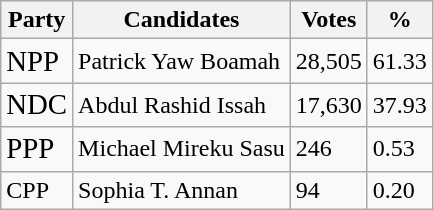<table class="wikitable">
<tr>
<th>Party</th>
<th>Candidates</th>
<th>Votes</th>
<th>%</th>
</tr>
<tr>
<td><big>NPP</big></td>
<td>Patrick Yaw Boamah</td>
<td>28,505</td>
<td>61.33</td>
</tr>
<tr>
<td><big>NDC</big></td>
<td>Abdul Rashid Issah</td>
<td>17,630</td>
<td>37.93</td>
</tr>
<tr>
<td><big>PPP</big></td>
<td>Michael Mireku Sasu</td>
<td>246</td>
<td>0.53</td>
</tr>
<tr>
<td>CPP</td>
<td>Sophia T. Annan</td>
<td>94</td>
<td>0.20</td>
</tr>
</table>
